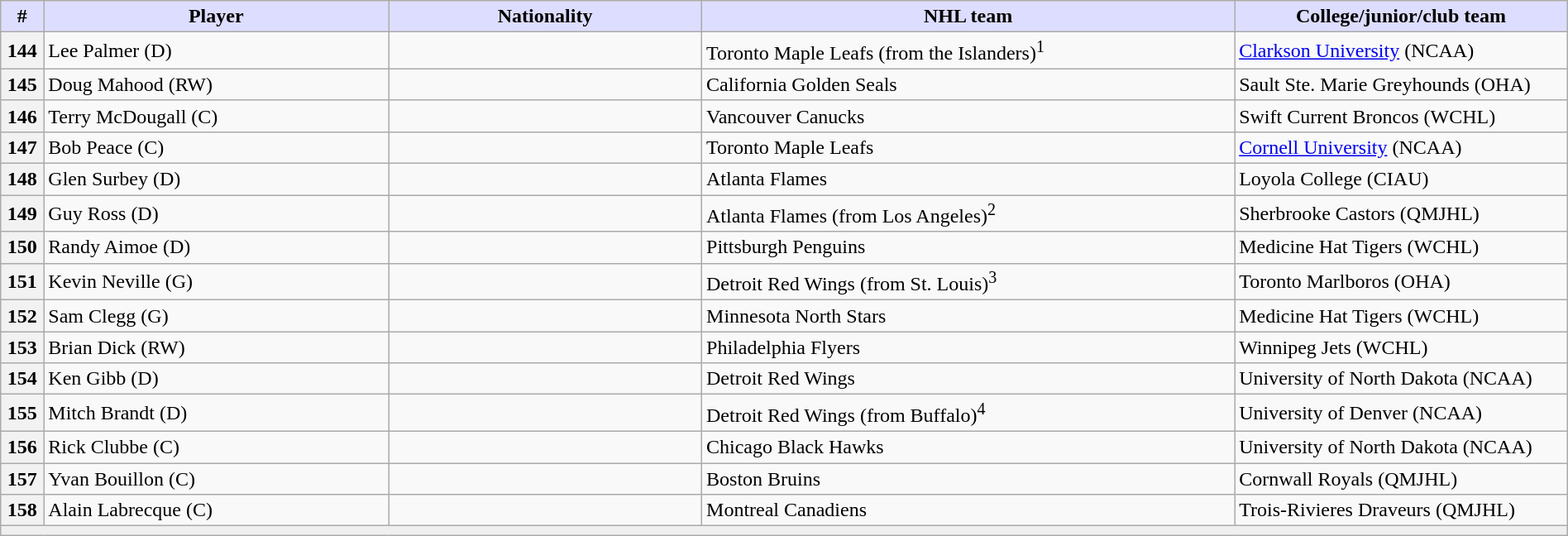<table class="wikitable" style="width: 100%">
<tr>
<th style="background:#ddf; width:2.75%;">#</th>
<th style="background:#ddf; width:22.0%;">Player</th>
<th style="background:#ddf; width:20.0%;">Nationality</th>
<th style="background:#ddf; width:34.0%;">NHL team</th>
<th style="background:#ddf; width:100.0%;">College/junior/club team</th>
</tr>
<tr>
<th>144</th>
<td>Lee Palmer (D)</td>
<td></td>
<td>Toronto Maple Leafs (from the Islanders)<sup>1</sup></td>
<td><a href='#'>Clarkson University</a> (NCAA)</td>
</tr>
<tr>
<th>145</th>
<td>Doug Mahood (RW)</td>
<td></td>
<td>California Golden Seals</td>
<td>Sault Ste. Marie Greyhounds (OHA)</td>
</tr>
<tr>
<th>146</th>
<td>Terry McDougall (C)</td>
<td></td>
<td>Vancouver Canucks</td>
<td>Swift Current Broncos (WCHL)</td>
</tr>
<tr>
<th>147</th>
<td>Bob Peace (C)</td>
<td></td>
<td>Toronto Maple Leafs</td>
<td><a href='#'>Cornell University</a> (NCAA)</td>
</tr>
<tr>
<th>148</th>
<td>Glen Surbey (D)</td>
<td></td>
<td>Atlanta Flames</td>
<td>Loyola College (CIAU)</td>
</tr>
<tr>
<th>149</th>
<td>Guy Ross (D)</td>
<td></td>
<td>Atlanta Flames (from Los Angeles)<sup>2</sup></td>
<td>Sherbrooke Castors (QMJHL)</td>
</tr>
<tr>
<th>150</th>
<td>Randy Aimoe (D)</td>
<td></td>
<td>Pittsburgh Penguins</td>
<td>Medicine Hat Tigers (WCHL)</td>
</tr>
<tr>
<th>151</th>
<td>Kevin Neville (G)</td>
<td></td>
<td>Detroit Red Wings (from St. Louis)<sup>3</sup></td>
<td>Toronto Marlboros (OHA)</td>
</tr>
<tr>
<th>152</th>
<td>Sam Clegg (G)</td>
<td></td>
<td>Minnesota North Stars</td>
<td>Medicine Hat Tigers (WCHL)</td>
</tr>
<tr>
<th>153</th>
<td>Brian Dick (RW)</td>
<td></td>
<td>Philadelphia Flyers</td>
<td>Winnipeg Jets (WCHL)</td>
</tr>
<tr>
<th>154</th>
<td>Ken Gibb (D)</td>
<td></td>
<td>Detroit Red Wings</td>
<td>University of North Dakota (NCAA)</td>
</tr>
<tr>
<th>155</th>
<td>Mitch Brandt (D)</td>
<td></td>
<td>Detroit Red Wings (from Buffalo)<sup>4</sup></td>
<td>University of Denver (NCAA)</td>
</tr>
<tr>
<th>156</th>
<td>Rick Clubbe (C)</td>
<td></td>
<td>Chicago Black Hawks</td>
<td>University of North Dakota (NCAA)</td>
</tr>
<tr>
<th>157</th>
<td>Yvan Bouillon (C)</td>
<td></td>
<td>Boston Bruins</td>
<td>Cornwall Royals (QMJHL)</td>
</tr>
<tr>
<th>158</th>
<td>Alain Labrecque (C)</td>
<td></td>
<td>Montreal Canadiens</td>
<td>Trois-Rivieres Draveurs (QMJHL)</td>
</tr>
<tr>
<td align=center colspan="6" bgcolor="#efefef"></td>
</tr>
</table>
